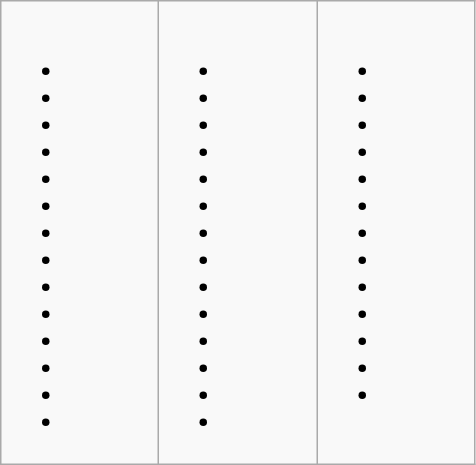<table class="wikitable">
<tr valign="top">
<td width="15%" rowspan="2"><br><ul><li></li><li></li><li></li><li></li><li></li><li></li><li></li><li></li><li></li><li></li><li></li><li></li><li></li><li></li></ul></td>
<td width="15%" rowspan="2"><br><ul><li></li><li></li><li></li><li></li><li></li><li></li><li></li><li></li><li></li><li></li><li></li><li></li><li></li><li></li></ul></td>
<td width="15%" rowspan="2"><br><ul><li></li><li></li><li></li><li></li><li></li><li></li><li></li><li></li><li></li><li></li><li></li><li></li><li></li></ul></td>
</tr>
</table>
